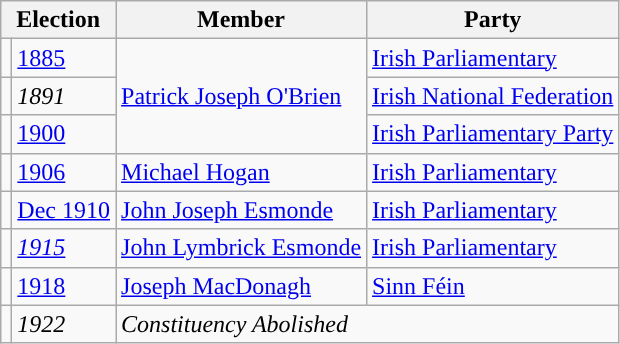<table class="wikitable">
<tr>
<th colspan="2">Election</th>
<th>Member</th>
<th>Party</th>
</tr>
<tr>
<td style="color:inherit;background-color: "></td>
<td><a href='#'>1885</a></td>
<td rowspan="3"><a href='#'>Patrick Joseph O'Brien</a></td>
<td><a href='#'>Irish Parliamentary</a></td>
</tr>
<tr>
<td style="color:inherit;background-color: "></td>
<td><em>1891</em></td>
<td><a href='#'>Irish National Federation</a></td>
</tr>
<tr>
<td style="color:inherit;background-color: "></td>
<td><a href='#'>1900</a></td>
<td><a href='#'>Irish Parliamentary Party</a></td>
</tr>
<tr>
<td style="color:inherit;background-color: "></td>
<td><a href='#'>1906</a></td>
<td><a href='#'>Michael Hogan</a></td>
<td><a href='#'>Irish Parliamentary</a></td>
</tr>
<tr>
<td style="color:inherit;background-color: "></td>
<td><a href='#'>Dec 1910</a></td>
<td><a href='#'>John Joseph Esmonde</a></td>
<td><a href='#'>Irish Parliamentary</a></td>
</tr>
<tr>
<td style="color:inherit;background-color: "></td>
<td><em><a href='#'>1915</a></em></td>
<td><a href='#'>John Lymbrick Esmonde</a></td>
<td><a href='#'>Irish Parliamentary</a></td>
</tr>
<tr>
<td style="color:inherit;background-color: "></td>
<td><a href='#'>1918</a></td>
<td><a href='#'>Joseph MacDonagh</a></td>
<td><a href='#'>Sinn Féin</a></td>
</tr>
<tr>
<td style="color:inherit;background-color: "></td>
<td><em>1922</em></td>
<td colspan="2"><em> Constituency Abolished</em></td>
</tr>
</table>
